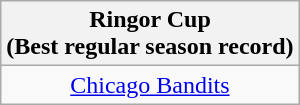<table class="wikitable" style="text-align:center">
<tr>
<th>Ringor Cup <br>(Best regular season record)</th>
</tr>
<tr>
<td><a href='#'>Chicago Bandits</a></td>
</tr>
</table>
